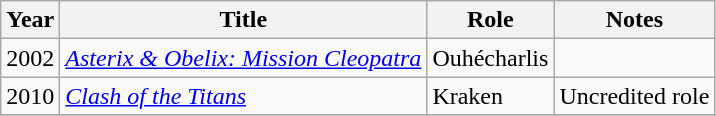<table class="wikitable">
<tr>
<th>Year</th>
<th>Title</th>
<th>Role</th>
<th>Notes</th>
</tr>
<tr>
<td>2002</td>
<td><em><a href='#'>Asterix & Obelix: Mission Cleopatra</a></em></td>
<td>Ouhécharlis</td>
<td></td>
</tr>
<tr>
<td>2010</td>
<td><em><a href='#'>Clash of the Titans</a></em></td>
<td>Kraken</td>
<td>Uncredited role</td>
</tr>
<tr>
</tr>
</table>
